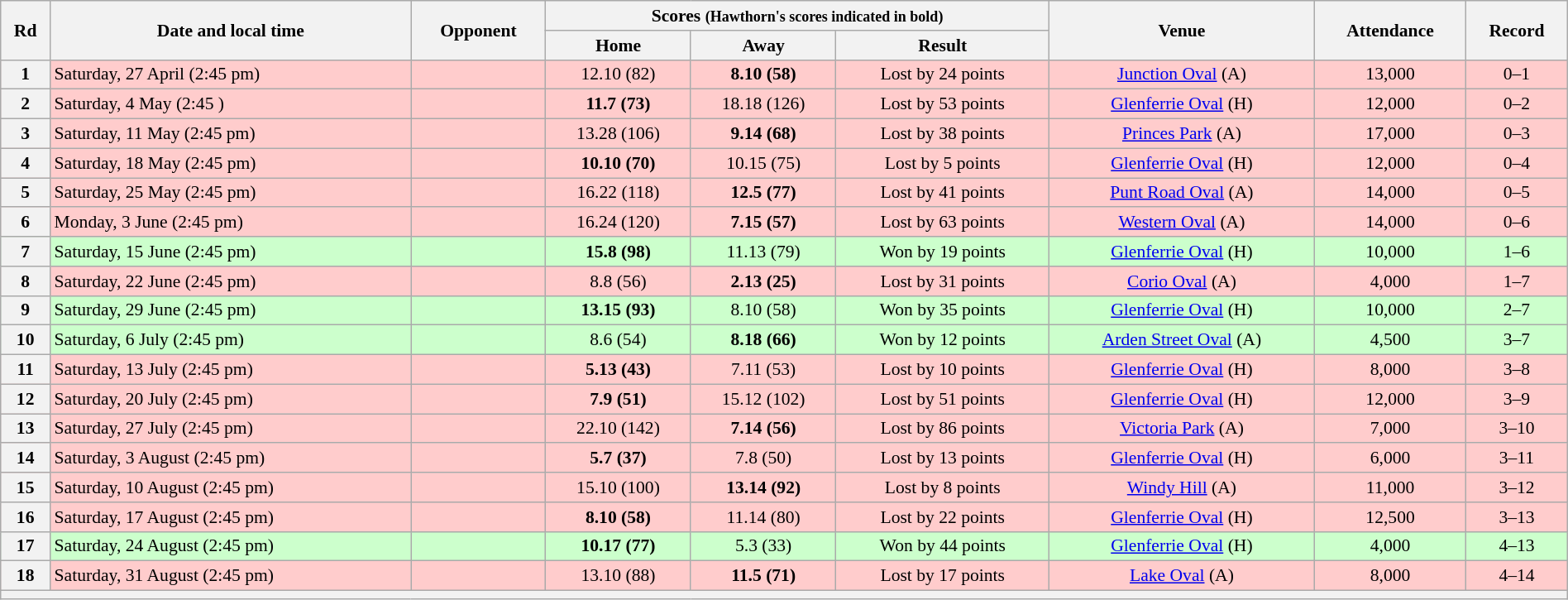<table class="wikitable" style="font-size:90%; text-align:center; width: 100%; margin-left: auto; margin-right: auto">
<tr>
<th rowspan="2">Rd</th>
<th rowspan="2">Date and local time</th>
<th rowspan="2">Opponent</th>
<th colspan="3">Scores <small>(Hawthorn's scores indicated in bold)</small></th>
<th rowspan="2">Venue</th>
<th rowspan="2">Attendance</th>
<th rowspan="2">Record</th>
</tr>
<tr>
<th>Home</th>
<th>Away</th>
<th>Result</th>
</tr>
<tr style="background:#fcc;">
<th>1</th>
<td align=left>Saturday, 27 April (2:45 pm)</td>
<td align=left></td>
<td>12.10 (82)</td>
<td><strong>8.10 (58)</strong></td>
<td>Lost by 24 points</td>
<td><a href='#'>Junction Oval</a> (A)</td>
<td>13,000</td>
<td>0–1</td>
</tr>
<tr style="background:#fcc;">
<th>2</th>
<td align=left>Saturday, 4 May (2:45 )</td>
<td align=left></td>
<td><strong>11.7 (73)</strong></td>
<td>18.18 (126)</td>
<td>Lost by 53 points</td>
<td><a href='#'>Glenferrie Oval</a> (H)</td>
<td>12,000</td>
<td>0–2</td>
</tr>
<tr style="background:#fcc;">
<th>3</th>
<td align=left>Saturday, 11 May (2:45 pm)</td>
<td align=left></td>
<td>13.28 (106)</td>
<td><strong>9.14 (68)</strong></td>
<td>Lost by 38 points</td>
<td><a href='#'>Princes Park</a> (A)</td>
<td>17,000</td>
<td>0–3</td>
</tr>
<tr style="background:#fcc;">
<th>4</th>
<td align=left>Saturday, 18 May (2:45 pm)</td>
<td align=left></td>
<td><strong>10.10 (70)</strong></td>
<td>10.15 (75)</td>
<td>Lost by 5 points</td>
<td><a href='#'>Glenferrie Oval</a> (H)</td>
<td>12,000</td>
<td>0–4</td>
</tr>
<tr style="background:#fcc;">
<th>5</th>
<td align=left>Saturday, 25 May (2:45 pm)</td>
<td align=left></td>
<td>16.22 (118)</td>
<td><strong>12.5 (77)</strong></td>
<td>Lost by 41 points</td>
<td><a href='#'>Punt Road Oval</a> (A)</td>
<td>14,000</td>
<td>0–5</td>
</tr>
<tr style="background:#fcc;">
<th>6</th>
<td align=left>Monday, 3 June (2:45 pm)</td>
<td align=left></td>
<td>16.24 (120)</td>
<td><strong>7.15 (57)</strong></td>
<td>Lost by 63 points</td>
<td><a href='#'>Western Oval</a> (A)</td>
<td>14,000</td>
<td>0–6</td>
</tr>
<tr style="background:#cfc">
<th>7</th>
<td align=left>Saturday, 15 June (2:45 pm)</td>
<td align=left></td>
<td><strong>15.8 (98)</strong></td>
<td>11.13 (79)</td>
<td>Won by 19 points</td>
<td><a href='#'>Glenferrie Oval</a> (H)</td>
<td>10,000</td>
<td>1–6</td>
</tr>
<tr style="background:#fcc;">
<th>8</th>
<td align=left>Saturday, 22 June (2:45 pm)</td>
<td align=left></td>
<td>8.8 (56)</td>
<td><strong>2.13 (25)</strong></td>
<td>Lost by 31 points</td>
<td><a href='#'>Corio Oval</a> (A)</td>
<td>4,000</td>
<td>1–7</td>
</tr>
<tr style="background:#cfc">
<th>9</th>
<td align=left>Saturday, 29 June (2:45 pm)</td>
<td align=left></td>
<td><strong>13.15 (93)</strong></td>
<td>8.10 (58)</td>
<td>Won by 35 points</td>
<td><a href='#'>Glenferrie Oval</a> (H)</td>
<td>10,000</td>
<td>2–7</td>
</tr>
<tr style="background:#cfc">
<th>10</th>
<td align=left>Saturday, 6 July (2:45 pm)</td>
<td align=left></td>
<td>8.6 (54)</td>
<td><strong>8.18 (66)</strong></td>
<td>Won by 12 points</td>
<td><a href='#'>Arden Street Oval</a> (A)</td>
<td>4,500</td>
<td>3–7</td>
</tr>
<tr style="background:#fcc;">
<th>11</th>
<td align=left>Saturday, 13 July (2:45 pm)</td>
<td align=left></td>
<td><strong>5.13 (43)</strong></td>
<td>7.11 (53)</td>
<td>Lost by 10 points</td>
<td><a href='#'>Glenferrie Oval</a> (H)</td>
<td>8,000</td>
<td>3–8</td>
</tr>
<tr style="background:#fcc;">
<th>12</th>
<td align=left>Saturday, 20 July (2:45 pm)</td>
<td align=left></td>
<td><strong>7.9 (51)</strong></td>
<td>15.12 (102)</td>
<td>Lost by 51 points</td>
<td><a href='#'>Glenferrie Oval</a> (H)</td>
<td>12,000</td>
<td>3–9</td>
</tr>
<tr style="background:#fcc;">
<th>13</th>
<td align=left>Saturday, 27 July (2:45 pm)</td>
<td align=left></td>
<td>22.10 (142)</td>
<td><strong>7.14 (56)</strong></td>
<td>Lost by 86 points</td>
<td><a href='#'>Victoria Park</a> (A)</td>
<td>7,000</td>
<td>3–10</td>
</tr>
<tr style="background:#fcc;">
<th>14</th>
<td align=left>Saturday, 3 August (2:45 pm)</td>
<td align=left></td>
<td><strong>5.7 (37)</strong></td>
<td>7.8 (50)</td>
<td>Lost by 13 points</td>
<td><a href='#'>Glenferrie Oval</a> (H)</td>
<td>6,000</td>
<td>3–11</td>
</tr>
<tr style="background:#fcc;">
<th>15</th>
<td align=left>Saturday, 10 August (2:45 pm)</td>
<td align=left></td>
<td>15.10 (100)</td>
<td><strong>13.14 (92)</strong></td>
<td>Lost by 8 points</td>
<td><a href='#'>Windy Hill</a> (A)</td>
<td>11,000</td>
<td>3–12</td>
</tr>
<tr style="background:#fcc;">
<th>16</th>
<td align=left>Saturday, 17 August (2:45 pm)</td>
<td align=left></td>
<td><strong>8.10 (58)</strong></td>
<td>11.14 (80)</td>
<td>Lost by 22 points</td>
<td><a href='#'>Glenferrie Oval</a> (H)</td>
<td>12,500</td>
<td>3–13</td>
</tr>
<tr style="background:#cfc">
<th>17</th>
<td align=left>Saturday, 24 August (2:45 pm)</td>
<td align=left></td>
<td><strong>10.17 (77)</strong></td>
<td>5.3 (33)</td>
<td>Won by 44 points</td>
<td><a href='#'>Glenferrie Oval</a> (H)</td>
<td>4,000</td>
<td>4–13</td>
</tr>
<tr style="background:#fcc;">
<th>18</th>
<td align=left>Saturday, 31 August (2:45 pm)</td>
<td align=left></td>
<td>13.10 (88)</td>
<td><strong>11.5 (71)</strong></td>
<td>Lost by 17 points</td>
<td><a href='#'>Lake Oval</a> (A)</td>
<td>8,000</td>
<td>4–14</td>
</tr>
<tr>
<th colspan="9"></th>
</tr>
</table>
